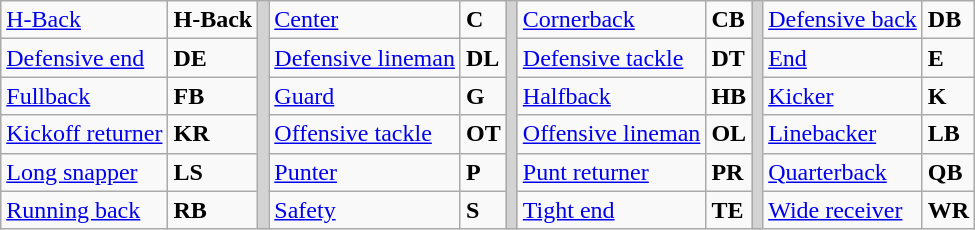<table class="wikitable">
<tr>
<td><a href='#'>H-Back</a></td>
<td><strong>H-Back</strong></td>
<td rowSpan="6" style="background-color:lightgrey;"></td>
<td><a href='#'>Center</a></td>
<td><strong>C</strong></td>
<td rowSpan="6" style="background-color:lightgrey;"></td>
<td><a href='#'>Cornerback</a></td>
<td><strong>CB</strong></td>
<td rowSpan="6" style="background-color:lightgrey;"></td>
<td><a href='#'>Defensive back</a></td>
<td><strong>DB</strong></td>
</tr>
<tr>
<td><a href='#'>Defensive end</a></td>
<td><strong>DE</strong></td>
<td><a href='#'>Defensive lineman</a></td>
<td><strong>DL</strong></td>
<td><a href='#'>Defensive tackle</a></td>
<td><strong>DT</strong></td>
<td><a href='#'>End</a></td>
<td><strong>E</strong></td>
</tr>
<tr>
<td><a href='#'>Fullback</a></td>
<td><strong>FB</strong></td>
<td><a href='#'>Guard</a></td>
<td><strong>G</strong></td>
<td><a href='#'>Halfback</a></td>
<td><strong>HB</strong></td>
<td><a href='#'>Kicker</a></td>
<td><strong>K</strong></td>
</tr>
<tr>
<td><a href='#'>Kickoff returner</a></td>
<td><strong>KR</strong></td>
<td><a href='#'>Offensive tackle</a></td>
<td><strong>OT</strong></td>
<td><a href='#'>Offensive lineman</a></td>
<td><strong>OL</strong></td>
<td><a href='#'>Linebacker</a></td>
<td><strong>LB</strong></td>
</tr>
<tr>
<td><a href='#'>Long snapper</a></td>
<td><strong>LS</strong></td>
<td><a href='#'>Punter</a></td>
<td><strong>P</strong></td>
<td><a href='#'>Punt returner</a></td>
<td><strong>PR</strong></td>
<td><a href='#'>Quarterback</a></td>
<td><strong>QB</strong></td>
</tr>
<tr>
<td><a href='#'>Running back</a></td>
<td><strong>RB</strong></td>
<td><a href='#'>Safety</a></td>
<td><strong>S</strong></td>
<td><a href='#'>Tight end</a></td>
<td><strong>TE</strong></td>
<td><a href='#'>Wide receiver</a></td>
<td><strong>WR</strong></td>
</tr>
</table>
